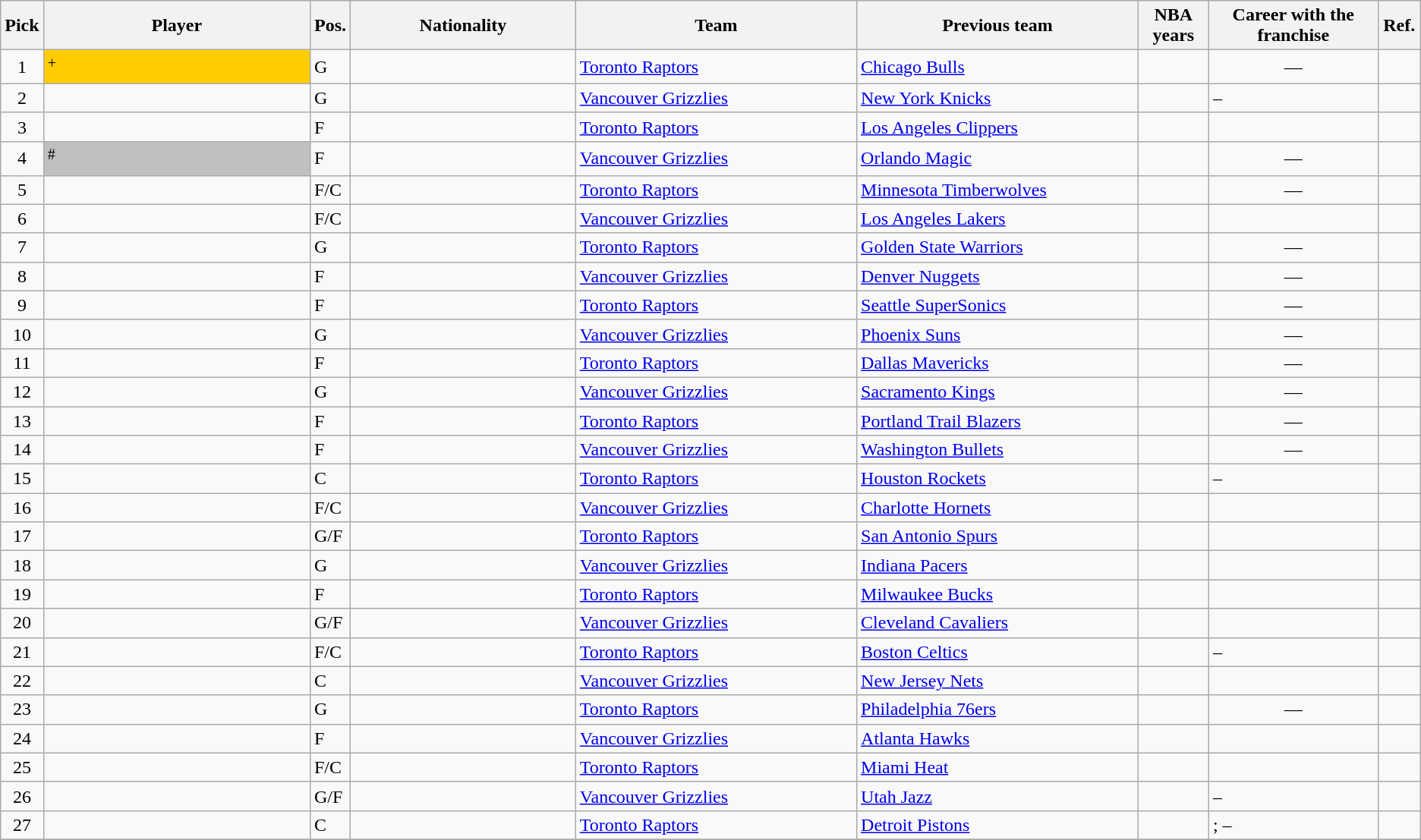<table class="wikitable sortable">
<tr>
<th width="1%">Pick</th>
<th width="19%">Player</th>
<th width="1%">Pos.</th>
<th width="16%">Nationality</th>
<th width="20%">Team</th>
<th width="20%">Previous team</th>
<th width="5%">NBA years</th>
<th width="12%">Career with the franchise</th>
<th width="3%" class=unsortable>Ref.</th>
</tr>
<tr>
<td align="center">1</td>
<td bgcolor="#FFCC00"><sup>+</sup></td>
<td>G</td>
<td></td>
<td><a href='#'>Toronto Raptors</a></td>
<td><a href='#'>Chicago Bulls</a></td>
<td></td>
<td align="center">—</td>
<td align="center"></td>
</tr>
<tr>
<td align="center">2</td>
<td></td>
<td>G</td>
<td></td>
<td><a href='#'>Vancouver Grizzlies</a></td>
<td><a href='#'>New York Knicks</a></td>
<td></td>
<td>–</td>
<td align="center"></td>
</tr>
<tr>
<td align="center">3</td>
<td></td>
<td>F</td>
<td></td>
<td><a href='#'>Toronto Raptors</a></td>
<td><a href='#'>Los Angeles Clippers</a></td>
<td></td>
<td></td>
<td align="center"></td>
</tr>
<tr>
<td align="center">4</td>
<td bgcolor="#C0C0C0"><sup>#</sup></td>
<td>F</td>
<td></td>
<td><a href='#'>Vancouver Grizzlies</a></td>
<td><a href='#'>Orlando Magic</a></td>
<td></td>
<td align="center">—</td>
<td align="center"></td>
</tr>
<tr>
<td align="center">5</td>
<td></td>
<td>F/C</td>
<td></td>
<td><a href='#'>Toronto Raptors</a></td>
<td><a href='#'>Minnesota Timberwolves</a></td>
<td></td>
<td align="center">—</td>
<td align="center"></td>
</tr>
<tr>
<td align="center">6</td>
<td></td>
<td>F/C</td>
<td></td>
<td><a href='#'>Vancouver Grizzlies</a></td>
<td><a href='#'>Los Angeles Lakers</a></td>
<td></td>
<td></td>
<td align="center"></td>
</tr>
<tr>
<td align="center">7</td>
<td></td>
<td>G</td>
<td></td>
<td><a href='#'>Toronto Raptors</a></td>
<td><a href='#'>Golden State Warriors</a></td>
<td></td>
<td align="center">—</td>
<td align="center"></td>
</tr>
<tr>
<td align="center">8</td>
<td></td>
<td>F</td>
<td></td>
<td><a href='#'>Vancouver Grizzlies</a></td>
<td><a href='#'>Denver Nuggets</a></td>
<td></td>
<td align="center">—</td>
<td align="center"></td>
</tr>
<tr>
<td align="center">9</td>
<td></td>
<td>F</td>
<td></td>
<td><a href='#'>Toronto Raptors</a></td>
<td><a href='#'>Seattle SuperSonics</a></td>
<td></td>
<td align="center">—</td>
<td align="center"></td>
</tr>
<tr>
<td align="center">10</td>
<td></td>
<td>G</td>
<td></td>
<td><a href='#'>Vancouver Grizzlies</a></td>
<td><a href='#'>Phoenix Suns</a></td>
<td></td>
<td align="center">—</td>
<td align="center"></td>
</tr>
<tr>
<td align="center">11</td>
<td></td>
<td>F</td>
<td></td>
<td><a href='#'>Toronto Raptors</a></td>
<td><a href='#'>Dallas Mavericks</a></td>
<td></td>
<td align="center">—</td>
<td align="center"></td>
</tr>
<tr>
<td align="center">12</td>
<td></td>
<td>G</td>
<td></td>
<td><a href='#'>Vancouver Grizzlies</a></td>
<td><a href='#'>Sacramento Kings</a></td>
<td></td>
<td align="center">—</td>
<td align="center"></td>
</tr>
<tr>
<td align="center">13</td>
<td></td>
<td>F</td>
<td></td>
<td><a href='#'>Toronto Raptors</a></td>
<td><a href='#'>Portland Trail Blazers</a></td>
<td></td>
<td align="center">—</td>
<td align="center"></td>
</tr>
<tr>
<td align="center">14</td>
<td></td>
<td>F</td>
<td></td>
<td><a href='#'>Vancouver Grizzlies</a></td>
<td><a href='#'>Washington Bullets</a></td>
<td></td>
<td align="center">—</td>
<td align="center"></td>
</tr>
<tr>
<td align="center">15</td>
<td></td>
<td>C</td>
<td></td>
<td><a href='#'>Toronto Raptors</a></td>
<td><a href='#'>Houston Rockets</a></td>
<td></td>
<td>–</td>
<td align="center"></td>
</tr>
<tr>
<td align="center">16</td>
<td></td>
<td>F/C</td>
<td></td>
<td><a href='#'>Vancouver Grizzlies</a></td>
<td><a href='#'>Charlotte Hornets</a></td>
<td></td>
<td></td>
<td align="center"></td>
</tr>
<tr>
<td align="center">17</td>
<td></td>
<td>G/F</td>
<td></td>
<td><a href='#'>Toronto Raptors</a></td>
<td><a href='#'>San Antonio Spurs</a></td>
<td></td>
<td></td>
<td align="center"></td>
</tr>
<tr>
<td align="center">18</td>
<td></td>
<td>G</td>
<td></td>
<td><a href='#'>Vancouver Grizzlies</a></td>
<td><a href='#'>Indiana Pacers</a></td>
<td></td>
<td></td>
<td align="center"></td>
</tr>
<tr>
<td align="center">19</td>
<td></td>
<td>F</td>
<td></td>
<td><a href='#'>Toronto Raptors</a></td>
<td><a href='#'>Milwaukee Bucks</a></td>
<td></td>
<td></td>
<td align="center"></td>
</tr>
<tr>
<td align="center">20</td>
<td></td>
<td>G/F</td>
<td></td>
<td><a href='#'>Vancouver Grizzlies</a></td>
<td><a href='#'>Cleveland Cavaliers</a></td>
<td></td>
<td></td>
<td align="center"></td>
</tr>
<tr>
<td align="center">21</td>
<td></td>
<td>F/C</td>
<td></td>
<td><a href='#'>Toronto Raptors</a></td>
<td><a href='#'>Boston Celtics</a></td>
<td></td>
<td>–</td>
<td align="center"></td>
</tr>
<tr>
<td align="center">22</td>
<td></td>
<td>C</td>
<td></td>
<td><a href='#'>Vancouver Grizzlies</a></td>
<td><a href='#'>New Jersey Nets</a></td>
<td></td>
<td></td>
<td align="center"></td>
</tr>
<tr>
<td align="center">23</td>
<td></td>
<td>G</td>
<td></td>
<td><a href='#'>Toronto Raptors</a></td>
<td><a href='#'>Philadelphia 76ers</a></td>
<td></td>
<td align="center">—</td>
<td align="center"></td>
</tr>
<tr>
<td align="center">24</td>
<td></td>
<td>F</td>
<td></td>
<td><a href='#'>Vancouver Grizzlies</a></td>
<td><a href='#'>Atlanta Hawks</a></td>
<td></td>
<td></td>
<td align="center"></td>
</tr>
<tr>
<td align="center">25</td>
<td></td>
<td>F/C</td>
<td></td>
<td><a href='#'>Toronto Raptors</a></td>
<td><a href='#'>Miami Heat</a></td>
<td></td>
<td></td>
<td align="center"></td>
</tr>
<tr>
<td align="center">26</td>
<td></td>
<td>G/F</td>
<td></td>
<td><a href='#'>Vancouver Grizzlies</a></td>
<td><a href='#'>Utah Jazz</a></td>
<td></td>
<td>–</td>
<td align="center"></td>
</tr>
<tr>
<td align="center">27</td>
<td></td>
<td>C</td>
<td></td>
<td><a href='#'>Toronto Raptors</a></td>
<td><a href='#'>Detroit Pistons</a></td>
<td></td>
<td>; –</td>
<td align="center"></td>
</tr>
<tr>
</tr>
</table>
